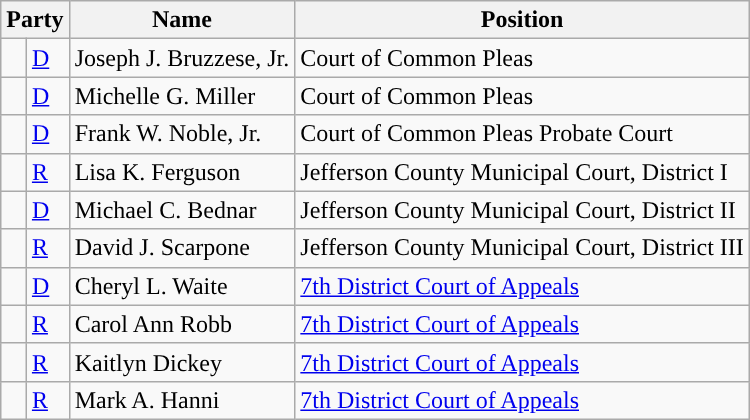<table class=wikitable>
<tr>
<th colspan="2" style="text-align:center; vertical-align:bottom;">Party</th>
<th style="text-align:center;">Name</th>
<th valign=bottom>Position</th>
</tr>
<tr>
<td style="background-color:"> </td>
<td><a href='#'>D</a></td>
<td>Joseph J. Bruzzese, Jr.</td>
<td>Court of Common Pleas</td>
</tr>
<tr>
<td style="background-color:"> </td>
<td><a href='#'>D</a></td>
<td>Michelle G. Miller</td>
<td>Court of Common Pleas</td>
</tr>
<tr>
<td style="background-color:"> </td>
<td><a href='#'>D</a></td>
<td>Frank W. Noble, Jr.</td>
<td>Court of Common Pleas Probate Court</td>
</tr>
<tr>
<td style="background-color:"> </td>
<td><a href='#'>R</a></td>
<td>Lisa K. Ferguson</td>
<td>Jefferson County Municipal Court, District I</td>
</tr>
<tr>
<td style="background-color:"> </td>
<td><a href='#'>D</a></td>
<td>Michael C. Bednar</td>
<td>Jefferson County Municipal Court, District II</td>
</tr>
<tr>
<td style="background-color:"> </td>
<td><a href='#'>R</a></td>
<td>David J. Scarpone</td>
<td>Jefferson County Municipal Court, District III</td>
</tr>
<tr>
<td style="background-color:"> </td>
<td><a href='#'>D</a></td>
<td>Cheryl L. Waite</td>
<td><a href='#'>7th District Court of Appeals</a></td>
</tr>
<tr>
<td style="background-color:"> </td>
<td><a href='#'>R</a></td>
<td>Carol Ann Robb</td>
<td><a href='#'>7th District Court of Appeals</a></td>
</tr>
<tr>
<td style="background-color:"> </td>
<td><a href='#'>R</a></td>
<td>Kaitlyn Dickey</td>
<td><a href='#'>7th District Court of Appeals</a></td>
</tr>
<tr>
<td style="background-color:"> </td>
<td><a href='#'>R</a></td>
<td>Mark A. Hanni</td>
<td><a href='#'>7th District Court of Appeals</a></td>
</tr>
</table>
